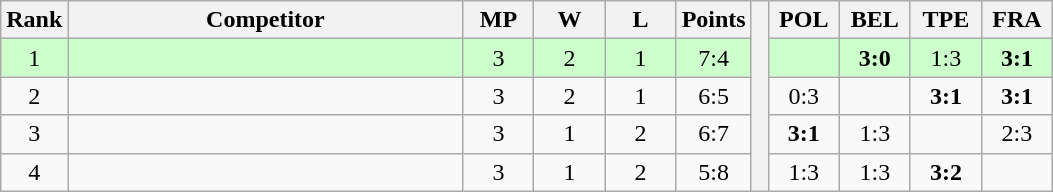<table class="wikitable" style="text-align:center">
<tr>
<th>Rank</th>
<th style="width:16em">Competitor</th>
<th style="width:2.5em">MP</th>
<th style="width:2.5em">W</th>
<th style="width:2.5em">L</th>
<th>Points</th>
<th rowspan="5"> </th>
<th style="width:2.5em">POL</th>
<th style="width:2.5em">BEL</th>
<th style="width:2.5em">TPE</th>
<th style="width:2.5em">FRA</th>
</tr>
<tr style="background:#cfc;">
<td>1</td>
<td style="text-align:left"></td>
<td>3</td>
<td>2</td>
<td>1</td>
<td>7:4</td>
<td></td>
<td><strong>3:0</strong></td>
<td>1:3</td>
<td><strong>3:1</strong></td>
</tr>
<tr>
<td>2</td>
<td style="text-align:left"></td>
<td>3</td>
<td>2</td>
<td>1</td>
<td>6:5</td>
<td>0:3</td>
<td></td>
<td><strong>3:1</strong></td>
<td><strong>3:1</strong></td>
</tr>
<tr>
<td>3</td>
<td style="text-align:left"></td>
<td>3</td>
<td>1</td>
<td>2</td>
<td>6:7</td>
<td><strong>3:1</strong></td>
<td>1:3</td>
<td></td>
<td>2:3</td>
</tr>
<tr>
<td>4</td>
<td style="text-align:left"></td>
<td>3</td>
<td>1</td>
<td>2</td>
<td>5:8</td>
<td>1:3</td>
<td>1:3</td>
<td><strong>3:2</strong></td>
<td></td>
</tr>
</table>
